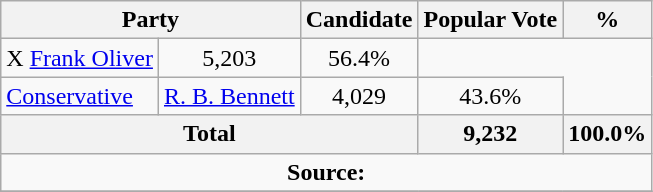<table class="wikitable">
<tr>
<th colspan="2">Party</th>
<th>Candidate</th>
<th>Popular Vote</th>
<th>%</th>
</tr>
<tr>
<td> X <a href='#'>Frank Oliver</a></td>
<td align=center>5,203</td>
<td align=center>56.4%</td>
</tr>
<tr>
<td><a href='#'>Conservative</a></td>
<td><a href='#'>R. B. Bennett</a></td>
<td align=center>4,029</td>
<td align=center>43.6%</td>
</tr>
<tr>
<th colspan=3>Total</th>
<th>9,232</th>
<th>100.0%</th>
</tr>
<tr>
<td align="center" colspan=5><strong>Source:</strong> </td>
</tr>
<tr>
</tr>
</table>
